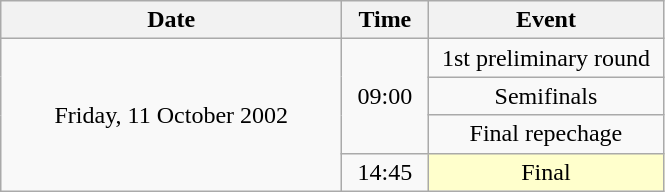<table class = "wikitable" style="text-align:center;">
<tr>
<th width=220>Date</th>
<th width=50>Time</th>
<th width=150>Event</th>
</tr>
<tr>
<td rowspan=4>Friday, 11 October 2002</td>
<td rowspan=3>09:00</td>
<td>1st preliminary round</td>
</tr>
<tr>
<td>Semifinals</td>
</tr>
<tr>
<td>Final repechage</td>
</tr>
<tr>
<td>14:45</td>
<td bgcolor=ffffcc>Final</td>
</tr>
</table>
